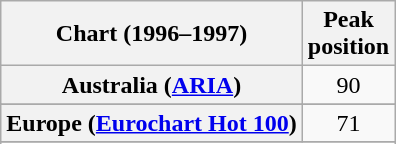<table class="wikitable sortable plainrowheaders" style="text-align:center">
<tr>
<th>Chart (1996–1997)</th>
<th>Peak<br>position</th>
</tr>
<tr>
<th scope="row">Australia (<a href='#'>ARIA</a>)</th>
<td>90</td>
</tr>
<tr>
</tr>
<tr>
</tr>
<tr>
<th scope="row">Europe (<a href='#'>Eurochart Hot 100</a>)</th>
<td>71</td>
</tr>
<tr>
</tr>
<tr>
</tr>
<tr>
</tr>
</table>
